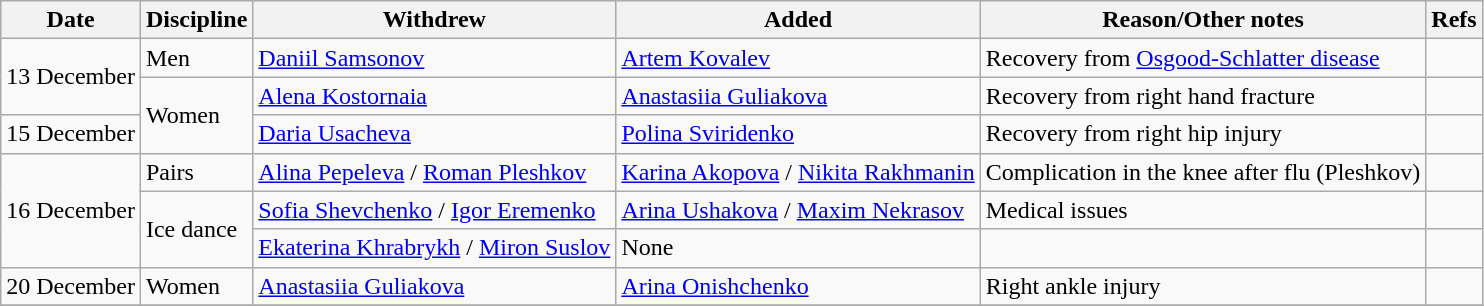<table class="wikitable sortable">
<tr>
<th>Date</th>
<th>Discipline</th>
<th>Withdrew</th>
<th>Added</th>
<th>Reason/Other notes</th>
<th>Refs</th>
</tr>
<tr>
<td rowspan=2>13 December</td>
<td>Men</td>
<td><a href='#'>Daniil Samsonov</a></td>
<td><a href='#'>Artem Kovalev</a></td>
<td>Recovery from <a href='#'>Osgood-Schlatter disease</a></td>
<td></td>
</tr>
<tr>
<td rowspan=2>Women</td>
<td><a href='#'>Alena Kostornaia</a></td>
<td><a href='#'>Anastasiia Guliakova</a></td>
<td>Recovery from right hand fracture</td>
<td></td>
</tr>
<tr>
<td>15 December</td>
<td><a href='#'>Daria Usacheva</a></td>
<td><a href='#'>Polina Sviridenko</a></td>
<td>Recovery from right hip injury</td>
<td></td>
</tr>
<tr>
<td rowspan=3>16 December</td>
<td>Pairs</td>
<td><a href='#'>Alina Pepeleva</a> / <a href='#'>Roman Pleshkov</a></td>
<td><a href='#'>Karina Akopova</a> / <a href='#'>Nikita Rakhmanin</a></td>
<td>Complication in the knee after flu (Pleshkov)</td>
<td></td>
</tr>
<tr>
<td rowspan=2>Ice dance</td>
<td><a href='#'>Sofia Shevchenko</a> / <a href='#'>Igor Eremenko</a></td>
<td><a href='#'>Arina Ushakova</a> / <a href='#'>Maxim Nekrasov</a></td>
<td>Medical issues</td>
<td></td>
</tr>
<tr>
<td><a href='#'>Ekaterina Khrabrykh</a> / <a href='#'>Miron Suslov</a></td>
<td>None</td>
<td></td>
<td></td>
</tr>
<tr>
<td>20 December</td>
<td>Women</td>
<td><a href='#'>Anastasiia Guliakova</a></td>
<td><a href='#'>Arina Onishchenko</a></td>
<td>Right ankle injury</td>
<td></td>
</tr>
<tr>
</tr>
</table>
